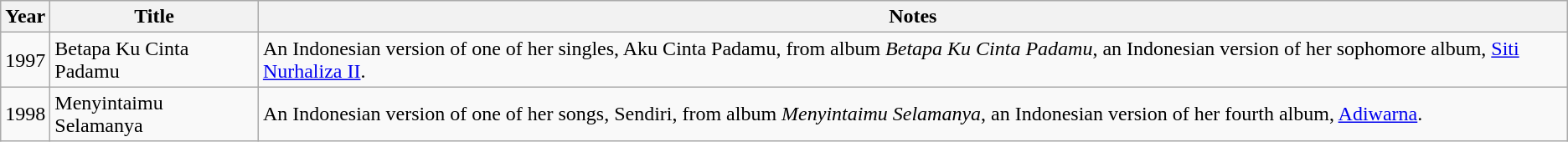<table class="wikitable">
<tr>
<th>Year</th>
<th>Title</th>
<th>Notes</th>
</tr>
<tr>
<td rowspan="1">1997</td>
<td>Betapa Ku Cinta Padamu</td>
<td>An Indonesian version of one of her singles, Aku Cinta Padamu, from album <em>Betapa Ku Cinta Padamu</em>, an Indonesian version of her sophomore album, <a href='#'>Siti Nurhaliza II</a>.</td>
</tr>
<tr>
<td rowspan="1">1998</td>
<td>Menyintaimu Selamanya</td>
<td>An Indonesian version of one of her songs, Sendiri, from album <em>Menyintaimu Selamanya</em>, an Indonesian version of her fourth album, <a href='#'>Adiwarna</a>.</td>
</tr>
</table>
